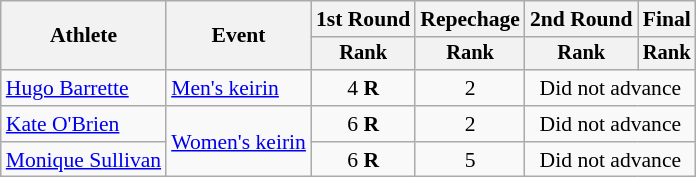<table class="wikitable" style="font-size:90%">
<tr>
<th rowspan=2>Athlete</th>
<th rowspan=2>Event</th>
<th>1st Round</th>
<th>Repechage</th>
<th>2nd Round</th>
<th>Final</th>
</tr>
<tr style="font-size:95%">
<th>Rank</th>
<th>Rank</th>
<th>Rank</th>
<th>Rank</th>
</tr>
<tr align=center>
<td align=left><a href='#'>Hugo Barrette</a></td>
<td align=left><a href='#'>Men's keirin</a></td>
<td>4 <strong>R</strong></td>
<td>2</td>
<td colspan=2>Did not advance</td>
</tr>
<tr align=center>
<td align=left><a href='#'>Kate O'Brien</a></td>
<td align=left rowspan="2"><a href='#'>Women's keirin</a></td>
<td>6 <strong>R</strong></td>
<td>2</td>
<td colspan=2>Did not advance</td>
</tr>
<tr align=center>
<td align=left><a href='#'>Monique Sullivan</a></td>
<td>6 <strong>R</strong></td>
<td>5</td>
<td colspan=2>Did not advance</td>
</tr>
</table>
